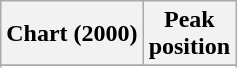<table class="wikitable">
<tr>
<th align="left">Chart (2000)</th>
<th align="center">Peak<br>position</th>
</tr>
<tr>
</tr>
<tr>
</tr>
<tr>
</tr>
</table>
